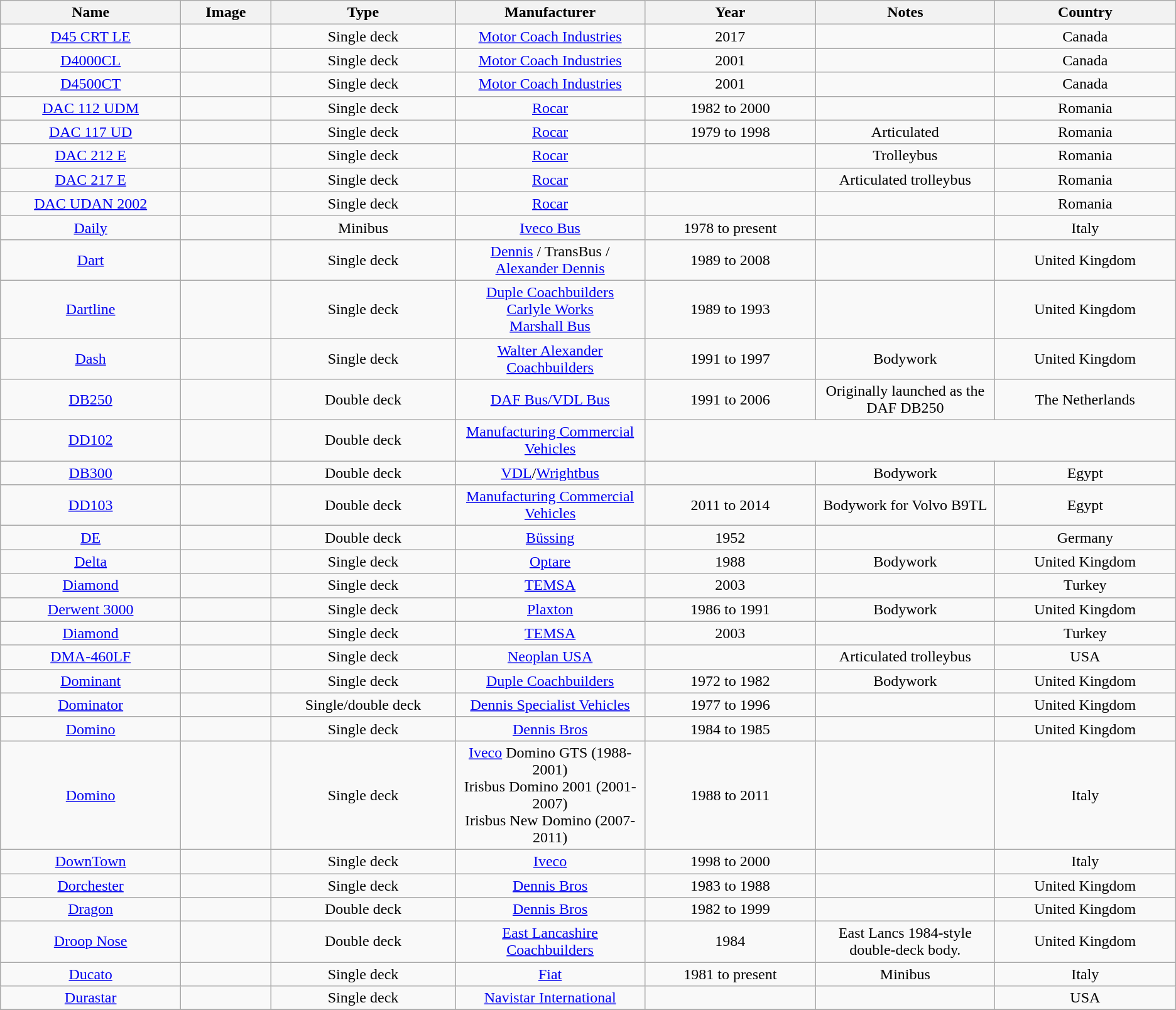<table class="wikitable sortable sticky-header mw-datatable" style=text-align:center;>
<tr>
<th style="width:15em;">Name</th>
<th style="width:7em;">Image</th>
<th style="width:15em;">Type</th>
<th style="width:15em;">Manufacturer</th>
<th style="width:15em;">Year</th>
<th class="unsortable", style="width:15em;">Notes</th>
<th style="width:15em;">Country</th>
</tr>
<tr>
<td><a href='#'>D45 CRT LE</a></td>
<td></td>
<td>Single deck</td>
<td><a href='#'>Motor Coach Industries</a></td>
<td>2017</td>
<td></td>
<td>Canada</td>
</tr>
<tr>
<td><a href='#'>D4000CL</a></td>
<td></td>
<td>Single deck</td>
<td><a href='#'>Motor Coach Industries</a></td>
<td>2001</td>
<td></td>
<td>Canada</td>
</tr>
<tr>
<td><a href='#'>D4500CT</a></td>
<td></td>
<td>Single deck</td>
<td><a href='#'>Motor Coach Industries</a></td>
<td>2001</td>
<td></td>
<td>Canada</td>
</tr>
<tr>
<td><a href='#'>DAC 112 UDM</a></td>
<td></td>
<td>Single deck</td>
<td><a href='#'>Rocar</a></td>
<td>1982 to 2000</td>
<td></td>
<td>Romania</td>
</tr>
<tr>
<td><a href='#'>DAC 117 UD</a></td>
<td></td>
<td>Single deck</td>
<td><a href='#'>Rocar</a></td>
<td>1979 to 1998</td>
<td>Articulated</td>
<td>Romania</td>
</tr>
<tr>
<td><a href='#'>DAC 212 E</a></td>
<td></td>
<td>Single deck</td>
<td><a href='#'>Rocar</a></td>
<td></td>
<td>Trolleybus</td>
<td>Romania</td>
</tr>
<tr>
<td><a href='#'>DAC 217 E</a></td>
<td></td>
<td>Single deck</td>
<td><a href='#'>Rocar</a></td>
<td></td>
<td>Articulated trolleybus</td>
<td>Romania</td>
</tr>
<tr>
<td><a href='#'>DAC UDAN 2002</a></td>
<td></td>
<td>Single deck</td>
<td><a href='#'>Rocar</a></td>
<td></td>
<td></td>
<td>Romania</td>
</tr>
<tr>
<td><a href='#'>Daily</a></td>
<td></td>
<td>Minibus</td>
<td><a href='#'>Iveco Bus</a></td>
<td>1978 to present</td>
<td></td>
<td>Italy</td>
</tr>
<tr>
<td><a href='#'>Dart</a></td>
<td></td>
<td>Single deck</td>
<td><a href='#'>Dennis</a> / TransBus / <a href='#'>Alexander Dennis</a></td>
<td>1989 to 2008</td>
<td></td>
<td>United Kingdom</td>
</tr>
<tr>
<td><a href='#'>Dartline</a></td>
<td></td>
<td>Single deck</td>
<td><a href='#'>Duple Coachbuilders</a><br><a href='#'>Carlyle Works</a><br><a href='#'>Marshall Bus</a></td>
<td>1989 to 1993</td>
<td></td>
<td>United Kingdom</td>
</tr>
<tr>
<td><a href='#'>Dash</a></td>
<td></td>
<td>Single deck</td>
<td><a href='#'>Walter Alexander Coachbuilders</a></td>
<td>1991 to 1997</td>
<td>Bodywork</td>
<td>United Kingdom</td>
</tr>
<tr>
<td><a href='#'>DB250</a></td>
<td></td>
<td>Double deck</td>
<td><a href='#'>DAF Bus/VDL Bus</a></td>
<td>1991 to 2006</td>
<td>Originally launched as the DAF DB250</td>
<td>The Netherlands</td>
</tr>
<tr>
<td><a href='#'>DD102</a></td>
<td></td>
<td>Double deck</td>
<td><a href='#'>Manufacturing Commercial Vehicles</a></td>
</tr>
<tr>
<td><a href='#'>DB300</a></td>
<td></td>
<td>Double deck</td>
<td><a href='#'>VDL</a>/<a href='#'>Wrightbus</a></td>
<td></td>
<td>Bodywork</td>
<td>Egypt</td>
</tr>
<tr>
<td><a href='#'>DD103</a></td>
<td></td>
<td>Double deck</td>
<td><a href='#'>Manufacturing Commercial Vehicles</a></td>
<td>2011 to 2014</td>
<td>Bodywork for Volvo B9TL</td>
<td>Egypt</td>
</tr>
<tr>
<td><a href='#'>DE</a></td>
<td></td>
<td>Double deck</td>
<td><a href='#'>Büssing</a></td>
<td>1952</td>
<td></td>
<td>Germany</td>
</tr>
<tr>
<td><a href='#'>Delta</a></td>
<td></td>
<td>Single deck</td>
<td><a href='#'>Optare</a></td>
<td>1988</td>
<td>Bodywork</td>
<td>United Kingdom</td>
</tr>
<tr>
<td><a href='#'>Diamond</a></td>
<td></td>
<td>Single deck</td>
<td><a href='#'>TEMSA</a></td>
<td>2003</td>
<td></td>
<td>Turkey</td>
</tr>
<tr>
<td><a href='#'>Derwent 3000</a></td>
<td></td>
<td>Single deck</td>
<td><a href='#'>Plaxton</a></td>
<td>1986 to 1991</td>
<td>Bodywork</td>
<td>United Kingdom</td>
</tr>
<tr>
<td><a href='#'>Diamond</a></td>
<td></td>
<td>Single deck</td>
<td><a href='#'>TEMSA</a></td>
<td>2003</td>
<td></td>
<td>Turkey</td>
</tr>
<tr>
<td><a href='#'>DMA-460LF</a></td>
<td></td>
<td>Single deck</td>
<td><a href='#'>Neoplan USA</a></td>
<td></td>
<td>Articulated trolleybus</td>
<td>USA</td>
</tr>
<tr>
<td><a href='#'>Dominant</a></td>
<td></td>
<td>Single deck</td>
<td><a href='#'>Duple Coachbuilders</a></td>
<td>1972 to 1982</td>
<td>Bodywork</td>
<td>United Kingdom</td>
</tr>
<tr>
<td><a href='#'>Dominator</a></td>
<td></td>
<td>Single/double deck</td>
<td><a href='#'>Dennis Specialist Vehicles</a></td>
<td>1977 to 1996</td>
<td></td>
<td>United Kingdom</td>
</tr>
<tr>
<td><a href='#'>Domino</a></td>
<td></td>
<td>Single deck</td>
<td><a href='#'>Dennis Bros</a></td>
<td>1984 to 1985</td>
<td></td>
<td>United Kingdom</td>
</tr>
<tr>
<td><a href='#'>Domino</a></td>
<td></td>
<td>Single deck</td>
<td><a href='#'>Iveco</a> Domino GTS (1988-2001)<br>Irisbus Domino 2001 (2001-2007)<br>Irisbus New Domino (2007-2011)</td>
<td>1988 to 2011</td>
<td></td>
<td>Italy</td>
</tr>
<tr>
<td><a href='#'>DownTown</a></td>
<td></td>
<td>Single deck</td>
<td><a href='#'>Iveco</a></td>
<td>1998 to 2000</td>
<td></td>
<td>Italy</td>
</tr>
<tr>
<td><a href='#'>Dorchester</a></td>
<td></td>
<td>Single deck</td>
<td><a href='#'>Dennis Bros</a></td>
<td>1983 to 1988</td>
<td></td>
<td>United Kingdom</td>
</tr>
<tr>
<td><a href='#'>Dragon</a></td>
<td></td>
<td>Double deck</td>
<td><a href='#'>Dennis Bros</a></td>
<td>1982 to 1999</td>
<td></td>
<td>United Kingdom</td>
</tr>
<tr>
<td><a href='#'>Droop Nose</a></td>
<td></td>
<td>Double deck</td>
<td><a href='#'>East Lancashire Coachbuilders</a></td>
<td>1984</td>
<td>East Lancs 1984-style double-deck body.</td>
<td>United Kingdom</td>
</tr>
<tr>
<td><a href='#'>Ducato</a></td>
<td></td>
<td>Single deck</td>
<td><a href='#'>Fiat</a></td>
<td>1981 to present</td>
<td>Minibus</td>
<td>Italy</td>
</tr>
<tr>
<td><a href='#'>Durastar</a></td>
<td></td>
<td>Single deck</td>
<td><a href='#'>Navistar International</a></td>
<td></td>
<td></td>
<td>USA</td>
</tr>
<tr>
</tr>
</table>
